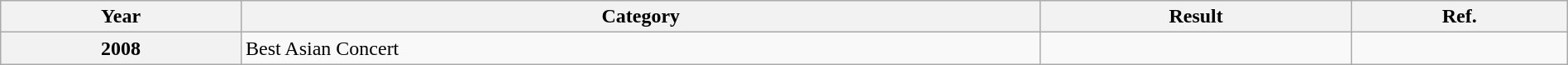<table class="wikitable plainrowheaders" width="100%" "textcolor:#000;">
<tr>
<th>Year</th>
<th>Category</th>
<th>Result</th>
<th>Ref.</th>
</tr>
<tr>
<th>2008</th>
<td>Best Asian Concert</td>
<td></td>
<td></td>
</tr>
</table>
